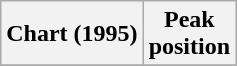<table class="wikitable plainrowheaders" style="text-align:center">
<tr>
<th scope="col">Chart (1995)</th>
<th scope="col">Peak<br>position</th>
</tr>
<tr>
</tr>
</table>
